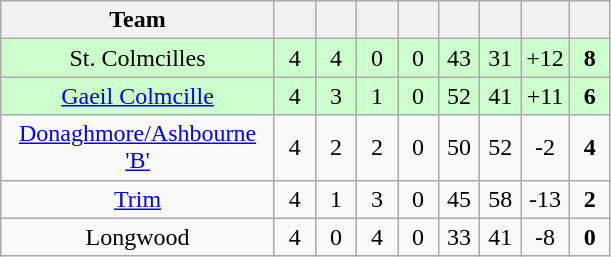<table class="wikitable" style="text-align:center">
<tr>
<th style="width:175px;">Team</th>
<th width="20"></th>
<th width="20"></th>
<th width="20"></th>
<th width="20"></th>
<th width="20"></th>
<th width="20"></th>
<th width="20"></th>
<th width="20"></th>
</tr>
<tr style="background:#cfc;">
<td>St. Colmcilles</td>
<td>4</td>
<td>4</td>
<td>0</td>
<td>0</td>
<td>43</td>
<td>31</td>
<td>+12</td>
<td><strong>8</strong></td>
</tr>
<tr style="background:#cfc;">
<td><a href='#'>Gaeil Colmcille</a></td>
<td>4</td>
<td>3</td>
<td>1</td>
<td>0</td>
<td>52</td>
<td>41</td>
<td>+11</td>
<td><strong>6</strong></td>
</tr>
<tr>
<td><a href='#'>Donaghmore/Ashbourne 'B'</a></td>
<td>4</td>
<td>2</td>
<td>2</td>
<td>0</td>
<td>50</td>
<td>52</td>
<td>-2</td>
<td><strong>4</strong></td>
</tr>
<tr>
<td><a href='#'>Trim</a></td>
<td>4</td>
<td>1</td>
<td>3</td>
<td>0</td>
<td>45</td>
<td>58</td>
<td>-13</td>
<td><strong>2</strong></td>
</tr>
<tr>
<td>Longwood</td>
<td>4</td>
<td>0</td>
<td>4</td>
<td>0</td>
<td>33</td>
<td>41</td>
<td>-8</td>
<td><strong>0</strong></td>
</tr>
</table>
